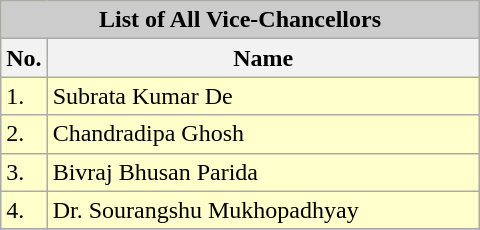<table class="wikitable mw-collapsible mw-collapsed" style="margin-left:1em; font-size:100%; background:#ffc; color:black; width:20em; max-width:30%;"  cellspacing="0" cellpadding="0">
<tr>
<th style="background:#ccc;" colspan="2">List of All Vice-Chancellors</th>
</tr>
<tr>
<th scope="col" style="width: 5%;">No.</th>
<th scope="col" style="width: 95%;">Name</th>
</tr>
<tr>
<td>1.</td>
<td>Subrata Kumar De</td>
</tr>
<tr>
<td>2.</td>
<td>Chandradipa Ghosh</td>
</tr>
<tr>
<td>3.</td>
<td>Bivraj Bhusan Parida</td>
</tr>
<tr>
<td>4.</td>
<td>Dr. Sourangshu Mukhopadhyay</td>
</tr>
<tr>
</tr>
</table>
